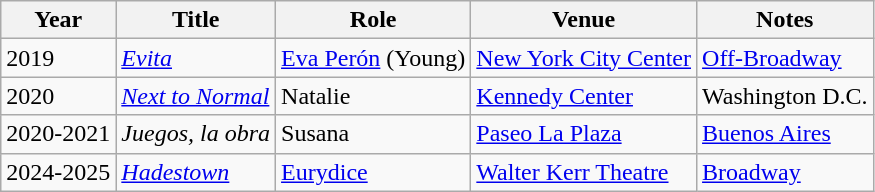<table class="wikitable plainrowheaders sortable">
<tr>
<th scope="col">Year</th>
<th scope="col">Title</th>
<th scope="col" class="unsortable">Role</th>
<th scope="col" class="unsortable">Venue</th>
<th scope="col" class="unsortable">Notes</th>
</tr>
<tr>
<td>2019</td>
<td><em><a href='#'>Evita</a></em></td>
<td><a href='#'>Eva Perón</a> (Young)</td>
<td><a href='#'>New York City Center</a></td>
<td><a href='#'>Off-Broadway</a></td>
</tr>
<tr>
<td>2020</td>
<td><em><a href='#'>Next to Normal</a></em></td>
<td>Natalie</td>
<td><a href='#'>Kennedy Center</a></td>
<td>Washington D.C.</td>
</tr>
<tr>
<td>2020-2021</td>
<td><em>Juegos, la obra</em></td>
<td>Susana</td>
<td><a href='#'>Paseo La Plaza</a></td>
<td><a href='#'>Buenos Aires</a></td>
</tr>
<tr>
<td>2024-2025</td>
<td><em><a href='#'>Hadestown</a></em></td>
<td><a href='#'>Eurydice</a></td>
<td><a href='#'>Walter Kerr Theatre</a></td>
<td><a href='#'>Broadway</a></td>
</tr>
</table>
